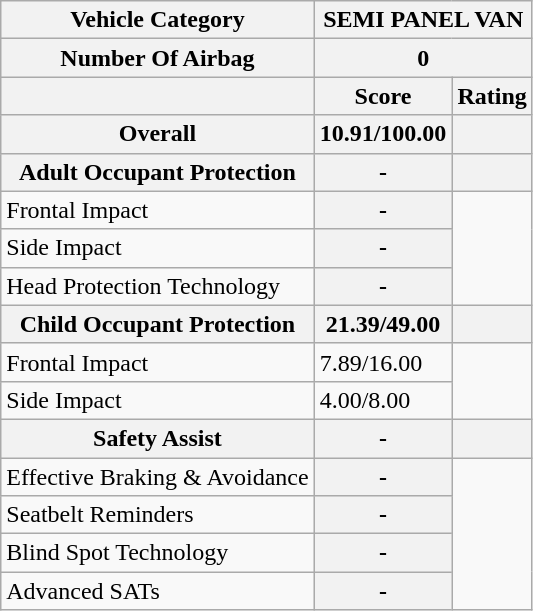<table class="wikitable">
<tr>
<th>Vehicle Category</th>
<th colspan="2">SEMI PANEL VAN</th>
</tr>
<tr>
<th>Number Of Airbag</th>
<th colspan="2">0</th>
</tr>
<tr>
<th></th>
<th>Score</th>
<th>Rating</th>
</tr>
<tr>
<th>Overall</th>
<th>10.91/100.00</th>
<th></th>
</tr>
<tr>
<th>Adult Occupant Protection</th>
<th>-</th>
<th></th>
</tr>
<tr>
<td>Frontal Impact</td>
<th>-</th>
<td rowspan="3"></td>
</tr>
<tr>
<td>Side Impact</td>
<th>-</th>
</tr>
<tr>
<td>Head Protection Technology</td>
<th>-</th>
</tr>
<tr>
<th>Child Occupant Protection</th>
<th>21.39/49.00</th>
<th></th>
</tr>
<tr>
<td>Frontal Impact</td>
<td>7.89/16.00</td>
<td rowspan="2"></td>
</tr>
<tr>
<td>Side Impact</td>
<td>4.00/8.00</td>
</tr>
<tr>
<th>Safety Assist</th>
<th>-</th>
<th></th>
</tr>
<tr>
<td>Effective Braking & Avoidance</td>
<th>-</th>
<td rowspan="4"></td>
</tr>
<tr>
<td>Seatbelt Reminders</td>
<th>-</th>
</tr>
<tr>
<td>Blind Spot Technology</td>
<th>-</th>
</tr>
<tr>
<td>Advanced SATs</td>
<th>-</th>
</tr>
</table>
